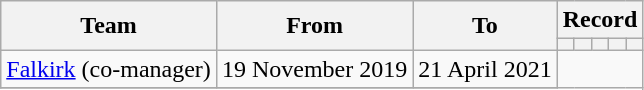<table class="wikitable" style="text-align: center">
<tr>
<th rowspan="2">Team</th>
<th rowspan="2">From</th>
<th rowspan="2">To</th>
<th colspan="8">Record</th>
</tr>
<tr>
<th></th>
<th></th>
<th></th>
<th></th>
<th></th>
</tr>
<tr>
<td align=left><a href='#'>Falkirk</a> (co-manager)</td>
<td align=left>19 November 2019</td>
<td align=left>21 April 2021<br></td>
</tr>
<tr>
</tr>
</table>
